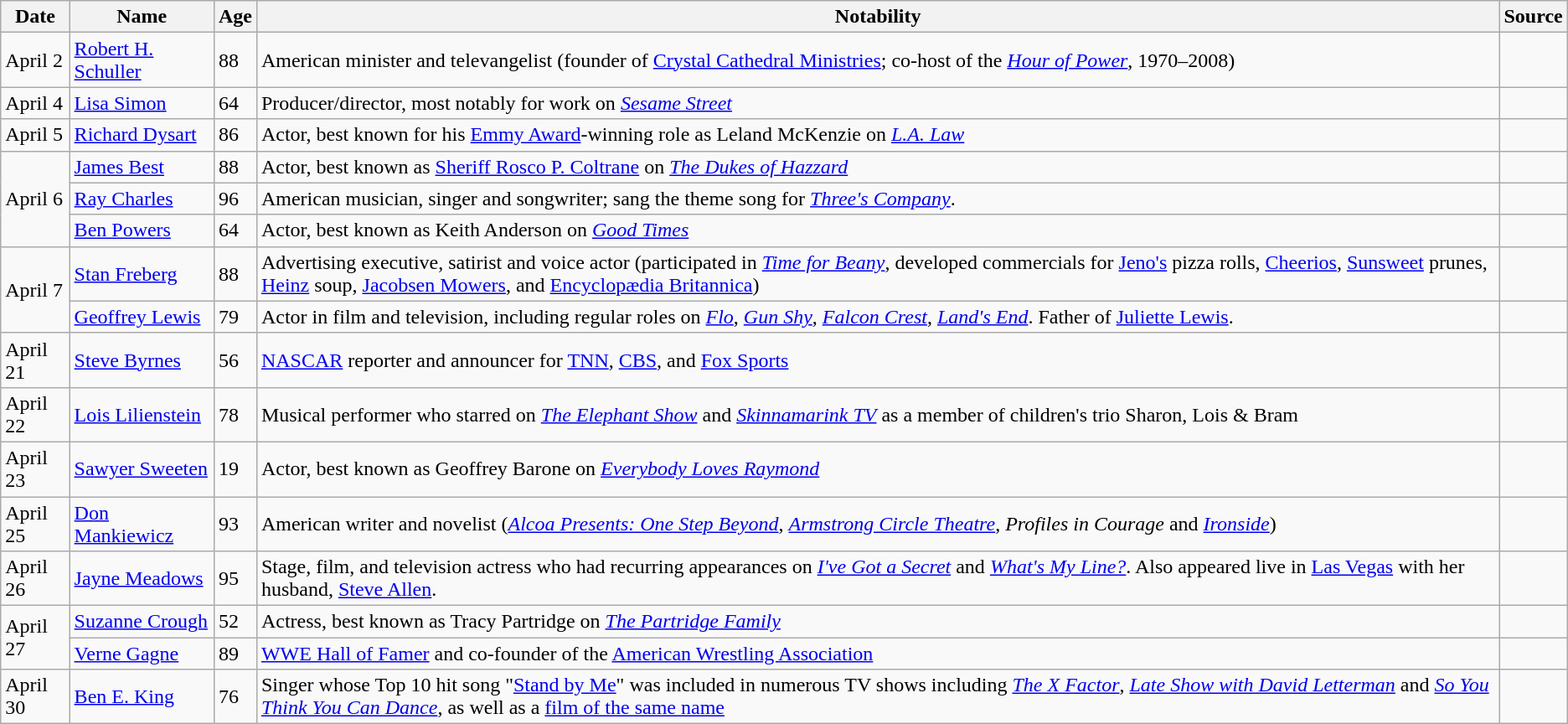<table class="wikitable sortable">
<tr ">
<th>Date</th>
<th>Name</th>
<th>Age</th>
<th class="unsortable">Notability</th>
<th class="unsortable">Source</th>
</tr>
<tr>
<td>April 2</td>
<td><a href='#'>Robert H. Schuller</a></td>
<td>88</td>
<td>American minister and televangelist (founder of <a href='#'>Crystal Cathedral Ministries</a>; co-host of the <em><a href='#'>Hour of Power</a></em>, 1970–2008)</td>
<td></td>
</tr>
<tr>
<td>April 4</td>
<td><a href='#'>Lisa Simon</a></td>
<td rowspan=>64</td>
<td>Producer/director, most notably for work on <em><a href='#'>Sesame Street</a></em></td>
<td></td>
</tr>
<tr>
<td>April 5</td>
<td><a href='#'>Richard Dysart</a></td>
<td>86</td>
<td>Actor, best known for his <a href='#'>Emmy Award</a>-winning role as Leland McKenzie on <em><a href='#'>L.A. Law</a></em></td>
<td></td>
</tr>
<tr>
<td rowspan="3">April 6</td>
<td><a href='#'>James Best</a></td>
<td>88</td>
<td>Actor, best known as <a href='#'>Sheriff Rosco P. Coltrane</a> on <em><a href='#'>The Dukes of Hazzard</a></em></td>
<td></td>
</tr>
<tr>
<td><a href='#'>Ray Charles</a></td>
<td>96</td>
<td>American musician, singer and songwriter; sang the theme song for <em><a href='#'>Three's Company</a></em>.</td>
<td></td>
</tr>
<tr>
<td><a href='#'>Ben Powers</a></td>
<td>64</td>
<td>Actor, best known as Keith Anderson on <em><a href='#'>Good Times</a></em></td>
<td></td>
</tr>
<tr>
<td rowspan="2">April 7</td>
<td><a href='#'>Stan Freberg</a></td>
<td>88</td>
<td>Advertising executive, satirist and voice actor (participated in <em><a href='#'>Time for Beany</a></em>, developed commercials for <a href='#'>Jeno's</a> pizza rolls, <a href='#'>Cheerios</a>, <a href='#'>Sunsweet</a> prunes, <a href='#'>Heinz</a> soup, <a href='#'>Jacobsen Mowers</a>, and <a href='#'>Encyclopædia Britannica</a>)</td>
<td></td>
</tr>
<tr>
<td><a href='#'>Geoffrey Lewis</a></td>
<td>79</td>
<td>Actor in film and television, including regular roles on <em><a href='#'>Flo</a></em>, <em><a href='#'>Gun Shy</a></em>, <em><a href='#'>Falcon Crest</a></em>, <em><a href='#'>Land's End</a></em>. Father of <a href='#'>Juliette Lewis</a>.</td>
<td></td>
</tr>
<tr>
<td>April 21</td>
<td><a href='#'>Steve Byrnes</a></td>
<td>56</td>
<td><a href='#'>NASCAR</a> reporter and announcer for <a href='#'>TNN</a>, <a href='#'>CBS</a>, and <a href='#'>Fox Sports</a></td>
<td></td>
</tr>
<tr>
<td>April 22</td>
<td><a href='#'>Lois Lilienstein</a></td>
<td>78</td>
<td>Musical performer who starred on <em><a href='#'>The Elephant Show</a></em> and <em><a href='#'>Skinnamarink TV</a></em> as a member of children's trio Sharon, Lois & Bram</td>
<td></td>
</tr>
<tr>
<td>April 23</td>
<td><a href='#'>Sawyer Sweeten</a></td>
<td>19</td>
<td>Actor, best known as Geoffrey Barone on <em><a href='#'>Everybody Loves Raymond</a></em></td>
<td></td>
</tr>
<tr>
<td>April 25</td>
<td><a href='#'>Don Mankiewicz</a></td>
<td>93</td>
<td>American writer and novelist (<em><a href='#'>Alcoa Presents: One Step Beyond</a></em>, <em><a href='#'>Armstrong Circle Theatre</a></em>, <em>Profiles in Courage</em> and <em><a href='#'>Ironside</a></em>)</td>
<td></td>
</tr>
<tr>
<td>April 26</td>
<td><a href='#'>Jayne Meadows</a></td>
<td>95</td>
<td>Stage, film, and television actress who had recurring appearances on <em><a href='#'>I've Got a Secret</a></em> and <em><a href='#'>What's My Line?</a></em>. Also appeared live in <a href='#'>Las Vegas</a> with her husband, <a href='#'>Steve Allen</a>.</td>
<td></td>
</tr>
<tr>
<td rowspan=2>April 27</td>
<td><a href='#'>Suzanne Crough</a></td>
<td>52</td>
<td>Actress, best known as Tracy Partridge on <em><a href='#'>The Partridge Family</a></em></td>
<td></td>
</tr>
<tr>
<td><a href='#'>Verne Gagne</a></td>
<td>89</td>
<td><a href='#'>WWE Hall of Famer</a> and co-founder of the <a href='#'>American Wrestling Association</a></td>
<td></td>
</tr>
<tr>
<td>April 30</td>
<td><a href='#'>Ben E. King</a></td>
<td>76</td>
<td>Singer whose Top 10 hit song "<a href='#'>Stand by Me</a>" was included in numerous TV shows including <em><a href='#'>The X Factor</a></em>, <em><a href='#'>Late Show with David Letterman</a></em> and <em><a href='#'>So You Think You Can Dance</a></em>, as well as a <a href='#'>film of the same name</a></td>
<td></td>
</tr>
</table>
